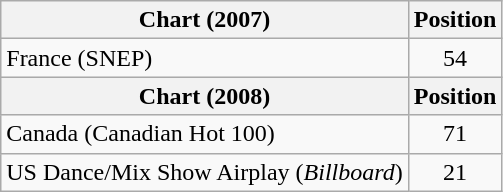<table class="wikitable">
<tr>
<th>Chart (2007)</th>
<th>Position</th>
</tr>
<tr>
<td>France (SNEP)</td>
<td align="center">54</td>
</tr>
<tr>
<th>Chart (2008)</th>
<th>Position</th>
</tr>
<tr>
<td>Canada (Canadian Hot 100)</td>
<td align="center">71</td>
</tr>
<tr>
<td>US Dance/Mix Show Airplay (<em>Billboard</em>)</td>
<td align="center">21</td>
</tr>
</table>
